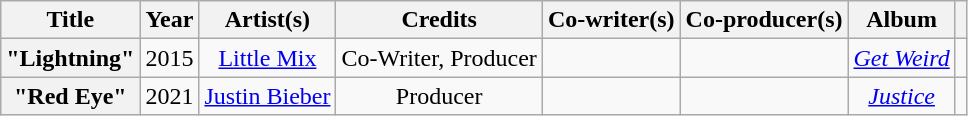<table class="wikitable plainrowheaders" style="text-align:center;">
<tr>
<th scope="col">Title</th>
<th scope="col">Year</th>
<th scope="col">Artist(s)</th>
<th scope="col">Credits</th>
<th scope="col">Co-writer(s)</th>
<th scope="col">Co-producer(s)</th>
<th scope="col">Album</th>
<th scope="col"></th>
</tr>
<tr>
<th scope="row">"Lightning"</th>
<td>2015</td>
<td><a href='#'>Little Mix</a></td>
<td>Co-Writer, Producer</td>
<td></td>
<td></td>
<td><em><a href='#'>Get Weird</a></em></td>
</tr>
<tr>
<th scope="row">"Red Eye"</th>
<td>2021</td>
<td><a href='#'>Justin Bieber</a></td>
<td>Producer</td>
<td></td>
<td></td>
<td><em><a href='#'>Justice</a></em></td>
<td></td>
</tr>
</table>
